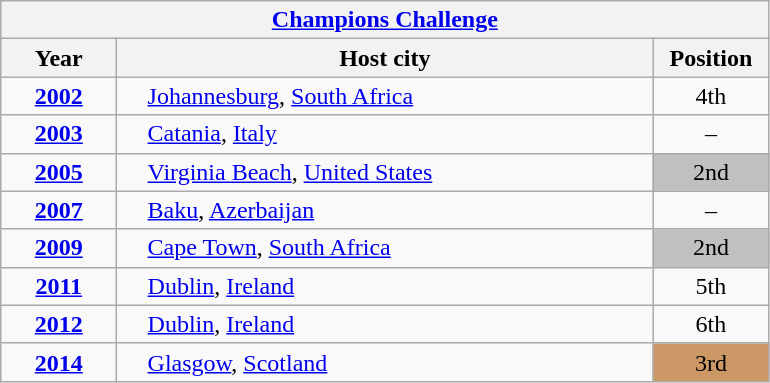<table class="wikitable" style="text-align: center;">
<tr>
<th colspan=3 style="background-color: ;"><strong><a href='#'>Champions Challenge</a></strong></th>
</tr>
<tr>
<th style="width: 70px;">Year</th>
<th style="width: 350px;">Host city</th>
<th style="width: 70px;">Position</th>
</tr>
<tr>
<td><strong><a href='#'>2002</a></strong></td>
<td style="text-align: left; padding-left: 20px;"> <a href='#'>Johannesburg</a>, <a href='#'>South Africa</a></td>
<td>4th</td>
</tr>
<tr>
<td><strong><a href='#'>2003</a></strong></td>
<td style="text-align: left; padding-left: 20px;"> <a href='#'>Catania</a>, <a href='#'>Italy</a></td>
<td>–</td>
</tr>
<tr>
<td><strong><a href='#'>2005</a></strong></td>
<td style="text-align: left; padding-left: 20px;"> <a href='#'>Virginia Beach</a>, <a href='#'>United States</a></td>
<td style="background-color: silver;">2nd</td>
</tr>
<tr>
<td><strong><a href='#'>2007</a></strong></td>
<td style="text-align: left; padding-left: 20px;"> <a href='#'>Baku</a>, <a href='#'>Azerbaijan</a></td>
<td>–</td>
</tr>
<tr>
<td><strong><a href='#'>2009</a></strong></td>
<td style="text-align: left; padding-left: 20px;"> <a href='#'>Cape Town</a>, <a href='#'>South Africa</a></td>
<td style="background-color: silver;">2nd</td>
</tr>
<tr>
<td><strong><a href='#'>2011</a></strong></td>
<td style="text-align: left; padding-left: 20px;"> <a href='#'>Dublin</a>, <a href='#'>Ireland</a></td>
<td>5th</td>
</tr>
<tr>
<td><strong><a href='#'>2012</a></strong></td>
<td style="text-align: left; padding-left: 20px;"> <a href='#'>Dublin</a>, <a href='#'>Ireland</a></td>
<td>6th</td>
</tr>
<tr>
<td><strong><a href='#'>2014</a></strong></td>
<td style="text-align: left; padding-left: 20px;"> <a href='#'>Glasgow</a>, <a href='#'>Scotland</a></td>
<td style="background-color: #cc9966;">3rd</td>
</tr>
</table>
